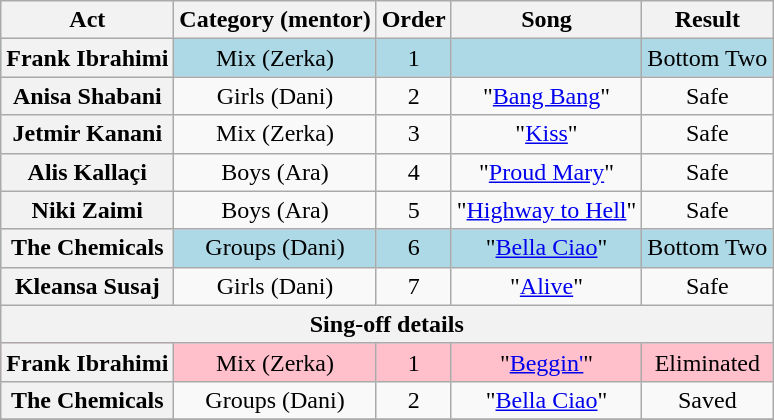<table class="wikitable plainrowheaders" style="text-align:center;">
<tr>
<th scope="col">Act</th>
<th scope="col">Category (mentor)</th>
<th scope="col">Order</th>
<th scope="col">Song</th>
<th scope="col">Result</th>
</tr>
<tr style="background:lightblue;">
<th scope="row">Frank Ibrahimi</th>
<td>Mix (Zerka)</td>
<td>1</td>
<td></td>
<td>Bottom Two</td>
</tr>
<tr>
<th scope="row">Anisa Shabani</th>
<td>Girls (Dani)</td>
<td>2</td>
<td>"<a href='#'>Bang Bang</a>"</td>
<td>Safe</td>
</tr>
<tr>
<th scope="row">Jetmir Kanani</th>
<td>Mix (Zerka)</td>
<td>3</td>
<td>"<a href='#'>Kiss</a>"</td>
<td>Safe</td>
</tr>
<tr>
<th scope="row">Alis Kallaçi</th>
<td>Boys (Ara)</td>
<td>4</td>
<td>"<a href='#'>Proud Mary</a>"</td>
<td>Safe</td>
</tr>
<tr>
<th scope="row">Niki Zaimi</th>
<td>Boys (Ara)</td>
<td>5</td>
<td>"<a href='#'>Highway to Hell</a>"</td>
<td>Safe</td>
</tr>
<tr style="background:lightblue;">
<th scope="row">The Chemicals</th>
<td>Groups (Dani)</td>
<td>6</td>
<td>"<a href='#'>Bella Ciao</a>"</td>
<td>Bottom Two</td>
</tr>
<tr>
<th scope="row">Kleansa Susaj</th>
<td>Girls (Dani)</td>
<td>7</td>
<td>"<a href='#'>Alive</a>"</td>
<td>Safe</td>
</tr>
<tr>
<th colspan="5">Sing-off details</th>
</tr>
<tr style="background:pink;">
<th scope="row">Frank Ibrahimi</th>
<td>Mix (Zerka)</td>
<td>1</td>
<td>"<a href='#'>Beggin'</a>"</td>
<td>Eliminated</td>
</tr>
<tr>
<th scope="row">The Chemicals</th>
<td>Groups (Dani)</td>
<td>2</td>
<td>"<a href='#'>Bella Ciao</a>"</td>
<td>Saved</td>
</tr>
<tr>
</tr>
</table>
